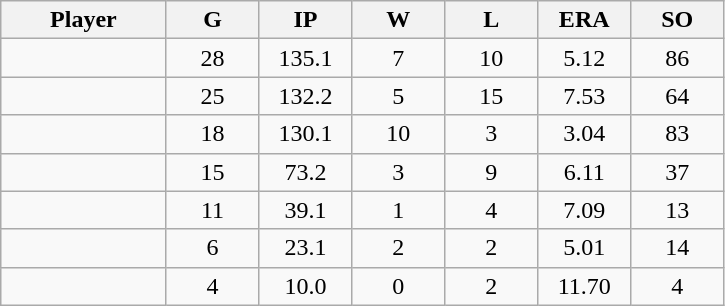<table class="wikitable sortable">
<tr>
<th bgcolor="#DDDDFF" width="16%">Player</th>
<th bgcolor="#DDDDFF" width="9%">G</th>
<th bgcolor="#DDDDFF" width="9%">IP</th>
<th bgcolor="#DDDDFF" width="9%">W</th>
<th bgcolor="#DDDDFF" width="9%">L</th>
<th bgcolor="#DDDDFF" width="9%">ERA</th>
<th bgcolor="#DDDDFF" width="9%">SO</th>
</tr>
<tr align="center">
<td></td>
<td>28</td>
<td>135.1</td>
<td>7</td>
<td>10</td>
<td>5.12</td>
<td>86</td>
</tr>
<tr align="center">
<td></td>
<td>25</td>
<td>132.2</td>
<td>5</td>
<td>15</td>
<td>7.53</td>
<td>64</td>
</tr>
<tr align="center">
<td></td>
<td>18</td>
<td>130.1</td>
<td>10</td>
<td>3</td>
<td>3.04</td>
<td>83</td>
</tr>
<tr align="center">
<td></td>
<td>15</td>
<td>73.2</td>
<td>3</td>
<td>9</td>
<td>6.11</td>
<td>37</td>
</tr>
<tr align="center">
<td></td>
<td>11</td>
<td>39.1</td>
<td>1</td>
<td>4</td>
<td>7.09</td>
<td>13</td>
</tr>
<tr align="center">
<td></td>
<td>6</td>
<td>23.1</td>
<td>2</td>
<td>2</td>
<td>5.01</td>
<td>14</td>
</tr>
<tr align="center">
<td></td>
<td>4</td>
<td>10.0</td>
<td>0</td>
<td>2</td>
<td>11.70</td>
<td>4</td>
</tr>
</table>
